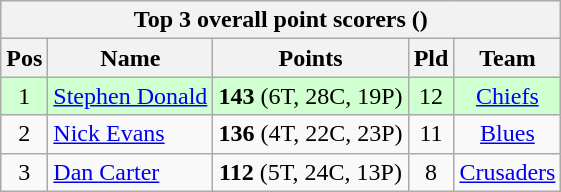<table class="wikitable" style="text-align:center">
<tr>
<th colspan=9>Top 3 overall point scorers ()</th>
</tr>
<tr>
<th>Pos</th>
<th>Name</th>
<th>Points</th>
<th>Pld</th>
<th>Team</th>
</tr>
<tr style="background:#d0ffd0;">
<td>1</td>
<td style="text-align:left;"><a href='#'>Stephen Donald</a></td>
<td><strong>143</strong> (6T, 28C, 19P)</td>
<td>12</td>
<td><a href='#'>Chiefs</a></td>
</tr>
<tr>
<td>2</td>
<td style="text-align:left;"><a href='#'>Nick Evans</a></td>
<td><strong>136</strong> (4T, 22C, 23P)</td>
<td>11</td>
<td><a href='#'>Blues</a></td>
</tr>
<tr>
<td>3</td>
<td style="text-align:left;"><a href='#'>Dan Carter</a></td>
<td><strong>112</strong> (5T, 24C, 13P)</td>
<td>8</td>
<td><a href='#'>Crusaders</a></td>
</tr>
</table>
